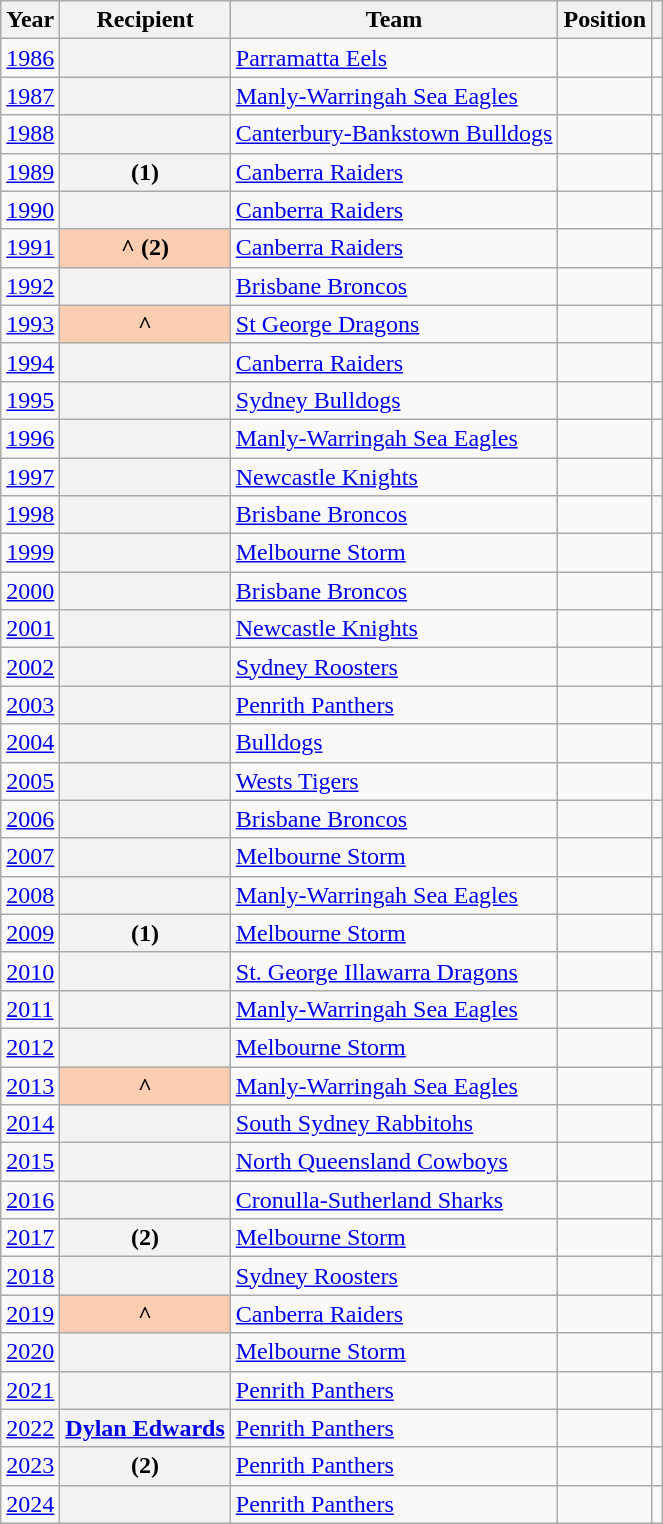<table class="wikitable sortable plainrowheaders" style="text-align:left;">
<tr>
<th scope=col>Year</th>
<th scope=col>Recipient</th>
<th scope=col>Team</th>
<th scope=col>Position</th>
<th scope=col class="unsortable"></th>
</tr>
<tr>
<td><a href='#'>1986</a></td>
<th scope=row></th>
<td> <a href='#'>Parramatta Eels</a></td>
<td></td>
<td></td>
</tr>
<tr>
<td><a href='#'>1987</a></td>
<th scope=row></th>
<td> <a href='#'>Manly-Warringah Sea Eagles</a></td>
<td></td>
<td></td>
</tr>
<tr>
<td><a href='#'>1988</a></td>
<th scope=row></th>
<td> <a href='#'>Canterbury-Bankstown Bulldogs</a></td>
<td></td>
<td></td>
</tr>
<tr>
<td><a href='#'>1989</a></td>
<th scope=row> (1)</th>
<td> <a href='#'>Canberra Raiders</a></td>
<td></td>
<td></td>
</tr>
<tr>
<td><a href='#'>1990</a></td>
<th scope=row></th>
<td> <a href='#'>Canberra Raiders</a></td>
<td></td>
<td></td>
</tr>
<tr>
<td><a href='#'>1991</a></td>
<th scope=row style="background:#FBCEB1;">^ (2)</th>
<td> <a href='#'>Canberra Raiders</a></td>
<td></td>
<td></td>
</tr>
<tr>
<td><a href='#'>1992</a></td>
<th scope=row></th>
<td> <a href='#'>Brisbane Broncos</a></td>
<td></td>
<td></td>
</tr>
<tr>
<td><a href='#'>1993</a></td>
<th scope=row style="background:#FBCEB1;">^</th>
<td> <a href='#'>St George Dragons</a></td>
<td></td>
<td></td>
</tr>
<tr>
<td><a href='#'>1994</a></td>
<th scope=row></th>
<td> <a href='#'>Canberra Raiders</a></td>
<td></td>
<td></td>
</tr>
<tr>
<td><a href='#'>1995</a></td>
<th scope=row></th>
<td> <a href='#'>Sydney Bulldogs</a></td>
<td></td>
<td></td>
</tr>
<tr>
<td><a href='#'>1996</a></td>
<th scope=row></th>
<td> <a href='#'>Manly-Warringah Sea Eagles</a></td>
<td></td>
<td></td>
</tr>
<tr>
<td><a href='#'>1997</a></td>
<th scope=row></th>
<td> <a href='#'>Newcastle Knights</a></td>
<td></td>
<td></td>
</tr>
<tr>
<td><a href='#'>1998</a></td>
<th scope=row></th>
<td> <a href='#'>Brisbane Broncos</a></td>
<td></td>
<td></td>
</tr>
<tr>
<td><a href='#'>1999</a></td>
<th scope=row></th>
<td> <a href='#'>Melbourne Storm</a></td>
<td></td>
<td></td>
</tr>
<tr>
<td><a href='#'>2000</a></td>
<th scope=row></th>
<td> <a href='#'>Brisbane Broncos</a></td>
<td></td>
<td></td>
</tr>
<tr>
<td><a href='#'>2001</a></td>
<th scope=row></th>
<td> <a href='#'>Newcastle Knights</a></td>
<td></td>
<td></td>
</tr>
<tr>
<td><a href='#'>2002</a></td>
<th scope=row></th>
<td> <a href='#'>Sydney Roosters</a></td>
<td></td>
<td></td>
</tr>
<tr>
<td><a href='#'>2003</a></td>
<th scope=row></th>
<td> <a href='#'>Penrith Panthers</a></td>
<td></td>
<td></td>
</tr>
<tr>
<td><a href='#'>2004</a></td>
<th scope=row></th>
<td> <a href='#'>Bulldogs</a></td>
<td></td>
<td></td>
</tr>
<tr>
<td><a href='#'>2005</a></td>
<th scope=row></th>
<td> <a href='#'>Wests Tigers</a></td>
<td></td>
<td></td>
</tr>
<tr>
<td><a href='#'>2006</a></td>
<th scope=row></th>
<td> <a href='#'>Brisbane Broncos</a></td>
<td></td>
<td></td>
</tr>
<tr>
<td><a href='#'>2007</a></td>
<th scope=row></th>
<td> <a href='#'>Melbourne Storm</a></td>
<td></td>
<td></td>
</tr>
<tr>
<td><a href='#'>2008</a></td>
<th scope=row></th>
<td> <a href='#'>Manly-Warringah Sea Eagles</a></td>
<td></td>
<td></td>
</tr>
<tr>
<td><a href='#'>2009</a></td>
<th scope=row> (1)</th>
<td> <a href='#'>Melbourne Storm</a></td>
<td></td>
<td></td>
</tr>
<tr>
<td><a href='#'>2010</a></td>
<th scope=row></th>
<td> <a href='#'>St. George Illawarra Dragons</a></td>
<td></td>
<td></td>
</tr>
<tr>
<td><a href='#'>2011</a></td>
<th scope=row></th>
<td> <a href='#'>Manly-Warringah Sea Eagles</a></td>
<td></td>
<td></td>
</tr>
<tr>
<td><a href='#'>2012</a></td>
<th scope=row></th>
<td> <a href='#'>Melbourne Storm</a></td>
<td></td>
<td></td>
</tr>
<tr>
<td><a href='#'>2013</a></td>
<th scope=row style="background:#FBCEB1;">^</th>
<td> <a href='#'>Manly-Warringah Sea Eagles</a></td>
<td></td>
<td></td>
</tr>
<tr>
<td><a href='#'>2014</a></td>
<th scope=row></th>
<td> <a href='#'>South Sydney Rabbitohs</a></td>
<td></td>
<td></td>
</tr>
<tr>
<td><a href='#'>2015</a></td>
<th scope=row></th>
<td> <a href='#'>North Queensland Cowboys</a></td>
<td></td>
<td></td>
</tr>
<tr>
<td><a href='#'>2016</a></td>
<th scope=row></th>
<td> <a href='#'>Cronulla-Sutherland Sharks</a></td>
<td></td>
<td></td>
</tr>
<tr>
<td><a href='#'>2017</a></td>
<th scope=row> (2)</th>
<td> <a href='#'>Melbourne Storm</a></td>
<td></td>
<td></td>
</tr>
<tr>
<td><a href='#'>2018</a></td>
<th scope=row></th>
<td> <a href='#'>Sydney Roosters</a></td>
<td></td>
<td></td>
</tr>
<tr>
<td><a href='#'>2019</a></td>
<th scope=row style="background:#FBCEB1;">^</th>
<td> <a href='#'>Canberra Raiders</a></td>
<td></td>
<td></td>
</tr>
<tr>
<td><a href='#'>2020</a></td>
<th scope=row></th>
<td> <a href='#'>Melbourne Storm</a></td>
<td></td>
<td></td>
</tr>
<tr>
<td><a href='#'>2021</a></td>
<th scope=row></th>
<td> <a href='#'>Penrith Panthers</a></td>
<td></td>
<td></td>
</tr>
<tr>
<td><a href='#'>2022</a></td>
<th scope=row><a href='#'>Dylan Edwards</a></th>
<td> <a href='#'>Penrith Panthers</a></td>
<td></td>
<td></td>
</tr>
<tr>
<td><a href='#'>2023</a></td>
<th scope=row> (2)</th>
<td> <a href='#'>Penrith Panthers</a></td>
<td></td>
<td></td>
</tr>
<tr>
<td><a href='#'>2024</a></td>
<th scope=row></th>
<td> <a href='#'>Penrith Panthers</a></td>
<td></td>
<td></td>
</tr>
</table>
